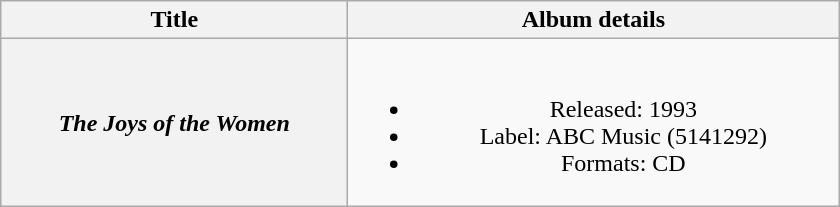<table class="wikitable plainrowheaders" style="text-align:center;">
<tr>
<th scope="col" rowspan="1" style="width:14em;">Title</th>
<th scope="col" rowspan="1" style="width:20em;">Album details</th>
</tr>
<tr>
<th scope="row"><em>The Joys of the Women</em></th>
<td><br><ul><li>Released: 1993</li><li>Label: ABC Music (5141292)</li><li>Formats: CD</li></ul></td>
</tr>
</table>
